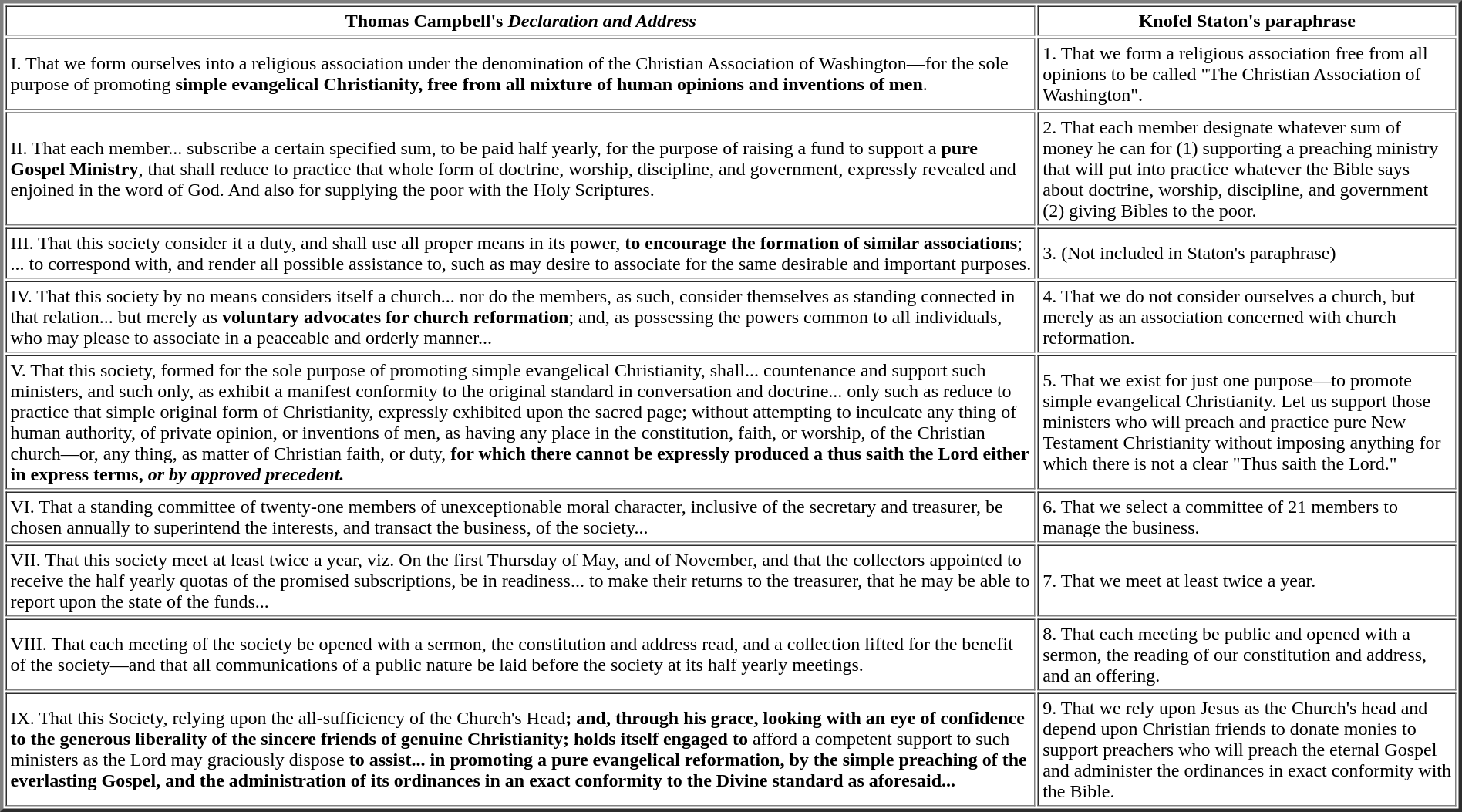<table border="3" cellpadding="3">
<tr>
<th>Thomas Campbell's <em>Declaration and Address</em></th>
<th>Knofel Staton's paraphrase</th>
</tr>
<tr>
<td>I. That we form ourselves into a religious association under the denomination of the Christian Association of Washington—for the sole purpose of promoting <strong>simple evangelical Christianity, free from all mixture of human opinions and inventions of men</strong>.</td>
<td>1. That we form a religious association free from all opinions to be called "The Christian Association of Washington".</td>
</tr>
<tr>
<td>II. That each member... subscribe a certain specified sum, to be paid half yearly, for the purpose of raising a fund to support a <strong>pure Gospel Ministry</strong>, that shall reduce to practice that whole form of doctrine, worship, discipline, and government, expressly revealed and enjoined in the word of God. And also for supplying the poor with the Holy Scriptures.</td>
<td>2. That each member designate whatever sum of money he can for (1) supporting a preaching ministry that will put into practice whatever the Bible says about doctrine, worship, discipline, and government (2) giving Bibles to the poor.</td>
</tr>
<tr>
<td>III. That this society consider it a duty, and shall use all proper means in its power, <strong>to encourage the formation of similar associations</strong>; ... to correspond with, and render all possible assistance to, such as may desire to associate for the same desirable and important purposes.</td>
<td>3. (Not included in Staton's paraphrase)</td>
</tr>
<tr>
<td>IV. That this society by no means considers itself a church... nor do the members, as such, consider themselves as standing connected in that relation... but merely as <strong>voluntary advocates for church reformation</strong>; and, as possessing the powers common to all individuals, who may please to associate in a peaceable and orderly manner...</td>
<td>4. That we do not consider ourselves a church, but merely as an association concerned with church reformation.</td>
</tr>
<tr>
<td>V. That this society, formed for the sole purpose of promoting simple evangelical Christianity, shall... countenance and support such ministers, and such only, as exhibit a manifest conformity to the original standard in conversation and doctrine... only such as reduce to practice that simple original form of Christianity, expressly exhibited upon the sacred page; without attempting to inculcate any thing of human authority, of private opinion, or inventions of men, as having any place in the constitution, faith, or worship, of the Christian church—or, any thing, as matter of Christian faith, or duty, <strong>for which there cannot be expressly produced a thus saith the Lord either in express terms, <em>or by approved precedent<strong><em>.</td>
<td>5. That we exist for just one purpose—to promote simple evangelical Christianity. Let us support those ministers who will preach and practice pure New Testament Christianity without imposing anything for which there is not a clear "Thus saith the Lord."</td>
</tr>
<tr>
<td>VI. That a standing committee of twenty-one members of unexceptionable moral character, inclusive of the secretary and treasurer, be chosen annually to superintend the interests, and transact the business, of the society...</td>
<td>6. That we select a committee of 21 members to manage the business.</td>
</tr>
<tr>
<td>VII. That this society meet at least twice a year, viz. On the first Thursday of May, and of November, and that the collectors appointed to receive the half yearly quotas of the promised subscriptions, be in readiness... to make their returns to the treasurer, that he may be able to report upon the state of the funds...</td>
<td>7. That we meet at least twice a year.</td>
</tr>
<tr>
<td>VIII. That each meeting of the society be opened with a sermon, the constitution and address read, and a collection lifted for the benefit of the society—and that all communications of a public nature be laid before the society at its half yearly meetings.</td>
<td>8. That each meeting be public and opened with a sermon, the reading of our constitution and address, and an offering.</td>
</tr>
<tr>
<td>IX. That this Society, </strong>relying upon the all-sufficiency of the Church's Head<strong>; and, through his grace, looking with an eye of confidence to the generous liberality of the sincere friends of genuine Christianity; holds itself engaged to </strong>afford a competent support to such ministers as the Lord may graciously dispose<strong> to assist... in promoting a pure evangelical reformation, by the simple preaching of the everlasting Gospel, and the administration of its ordinances in an exact conformity to the Divine standard as aforesaid...</td>
<td>9. That we rely upon Jesus as the Church's head and depend upon Christian friends to donate monies to support preachers who will preach the eternal Gospel and administer the ordinances in exact conformity with the Bible.</td>
</tr>
</table>
